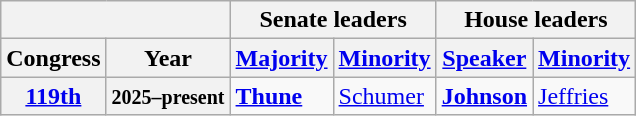<table class="wikitable" style="margin-left:1em">
<tr>
<th colspan=2></th>
<th colspan=2>Senate leaders</th>
<th colspan=2>House leaders</th>
</tr>
<tr>
<th>Congress</th>
<th>Year</th>
<th><a href='#'>Majority</a></th>
<th><a href='#'>Minority</a></th>
<th><a href='#'>Speaker</a></th>
<th><a href='#'>Minority</a></th>
</tr>
<tr>
<th><a href='#'>119th</a></th>
<th><small>2025–present</small></th>
<td><strong><a href='#'>Thune</a></strong></td>
<td><a href='#'>Schumer</a></td>
<td><strong><a href='#'>Johnson</a></strong></td>
<td><a href='#'>Jeffries</a></td>
</tr>
</table>
